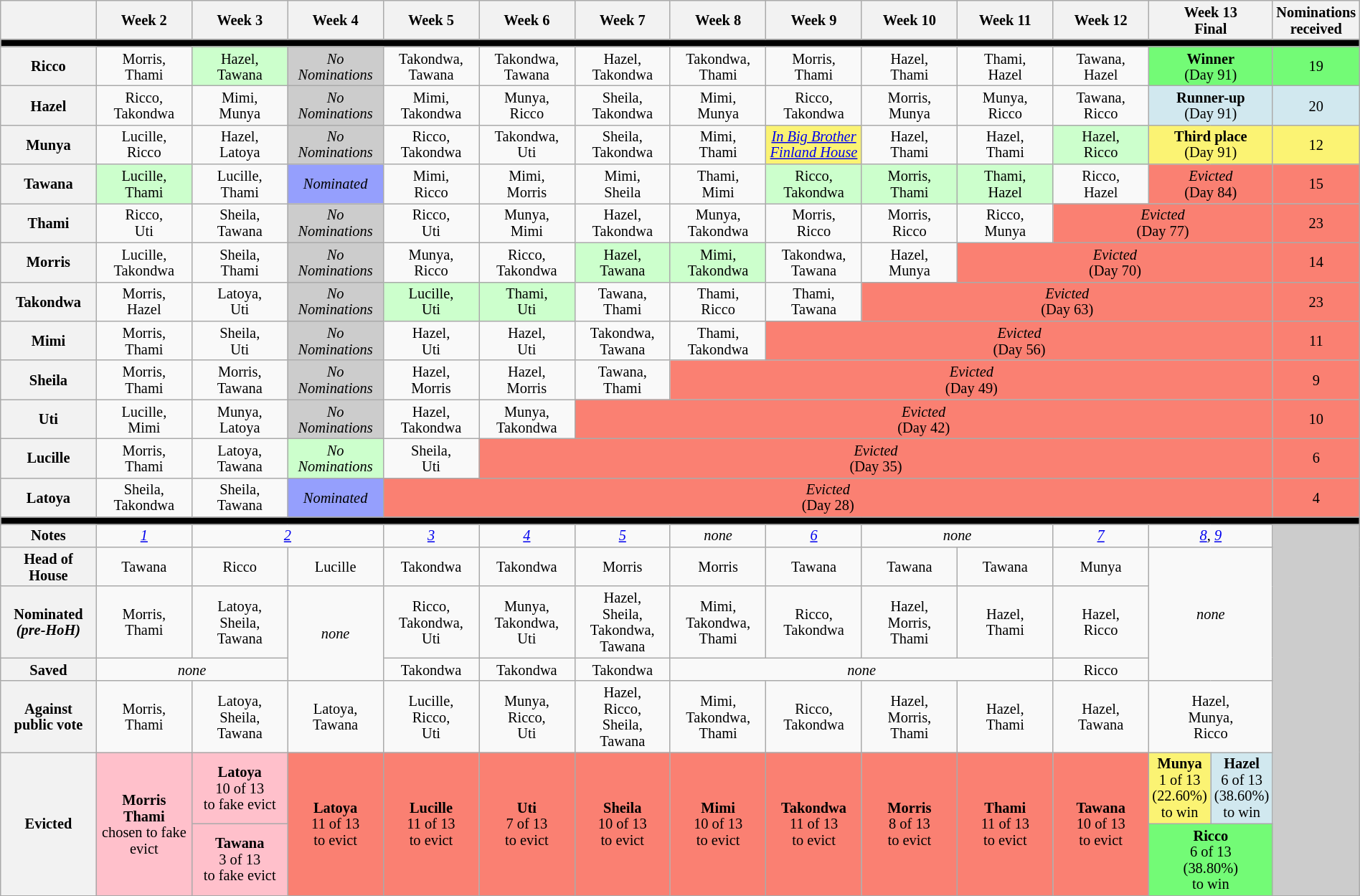<table class="wikitable" style="text-align:center; width:100%; font-size:85%; line-height:15px;">
<tr>
<th style="width:7%"></th>
<th style="width:7%">Week 2</th>
<th style="width:7%">Week 3</th>
<th style="width:7%">Week 4</th>
<th style="width:7%">Week 5</th>
<th style="width:7%">Week 6</th>
<th style="width:7%">Week 7</th>
<th style="width:7%">Week 8</th>
<th style="width:7%">Week 9</th>
<th style="width:7%">Week 10</th>
<th style="width:7%">Week 11</th>
<th style="width:7%">Week 12</th>
<th colspan="2" style="width:7%">Week 13<br>Final</th>
<th style="width:1%">Nominations received</th>
</tr>
<tr>
<th colspan="15" style="background:#000000"></th>
</tr>
<tr>
<th>Ricco</th>
<td>Morris,<br>Thami</td>
<td style="background:#cfc">Hazel,<br>Tawana</td>
<td style="background:#CCCCCC"><em>No<br>Nominations</em></td>
<td>Takondwa,<br>Tawana</td>
<td>Takondwa,<br>Tawana</td>
<td>Hazel,<br>Takondwa</td>
<td>Takondwa,<br>Thami</td>
<td>Morris,<br>Thami</td>
<td>Hazel,<br>Thami</td>
<td>Thami,<br>Hazel</td>
<td>Tawana,<br>Hazel</td>
<td colspan="2" style="background:#73FB76"><strong>Winner</strong><br>(Day 91)</td>
<td style="background:#73FB76">19</td>
</tr>
<tr>
<th>Hazel</th>
<td>Ricco,<br>Takondwa</td>
<td>Mimi,<br>Munya</td>
<td style="background:#CCCCCC"><em>No<br>Nominations</em></td>
<td>Mimi,<br>Takondwa</td>
<td>Munya,<br>Ricco</td>
<td>Sheila,<br>Takondwa</td>
<td>Mimi,<br>Munya</td>
<td>Ricco,<br>Takondwa</td>
<td>Morris,<br>Munya</td>
<td>Munya,<br>Ricco</td>
<td>Tawana,<br>Ricco</td>
<td colspan="2" style="background:#D1E8EF"><strong>Runner-up</strong><br>(Day 91)</td>
<td style="background:#D1E8EF">20</td>
</tr>
<tr>
<th>Munya</th>
<td>Lucille,<br>Ricco</td>
<td>Hazel,<br>Latoya</td>
<td style="background:#CCCCCC"><em>No<br>Nominations</em></td>
<td>Ricco,<br>Takondwa</td>
<td>Takondwa,<br>Uti</td>
<td>Sheila,<br>Takondwa</td>
<td>Mimi,<br>Thami</td>
<td style="background:#FBF373"><em><a href='#'>In Big Brother<br>Finland House</a></em></td>
<td>Hazel,<br>Thami</td>
<td>Hazel,<br>Thami</td>
<td style="background:#cfc">Hazel,<br>Ricco</td>
<td colspan="2" style="background:#FBF373"><strong>Third place</strong><br>(Day 91)</td>
<td style="background:#FBF373">12</td>
</tr>
<tr>
<th>Tawana</th>
<td style="background:#cfc">Lucille,<br>Thami</td>
<td>Lucille,<br>Thami</td>
<td style="background:#959FFD"><em>Nominated</em></td>
<td>Mimi,<br>Ricco</td>
<td>Mimi,<br>Morris</td>
<td>Mimi,<br>Sheila</td>
<td>Thami,<br>Mimi</td>
<td style="background:#cfc">Ricco,<br>Takondwa</td>
<td style="background:#cfc">Morris,<br>Thami</td>
<td style="background:#cfc">Thami,<br>Hazel</td>
<td>Ricco,<br>Hazel</td>
<td colspan="2" style="background:#FA8072"><em>Evicted</em><br>(Day 84)</td>
<td style="background:#FA8072">15</td>
</tr>
<tr>
<th>Thami</th>
<td>Ricco,<br>Uti</td>
<td>Sheila,<br>Tawana</td>
<td style="background:#CCCCCC"><em>No<br>Nominations</em></td>
<td>Ricco,<br>Uti</td>
<td>Munya,<br>Mimi</td>
<td>Hazel,<br>Takondwa</td>
<td>Munya,<br>Takondwa</td>
<td>Morris,<br>Ricco</td>
<td>Morris,<br>Ricco</td>
<td>Ricco,<br>Munya</td>
<td colspan="3" style="background:#FA8072"><em>Evicted</em><br>(Day 77)</td>
<td style="background:#FA8072">23</td>
</tr>
<tr>
<th>Morris</th>
<td>Lucille,<br>Takondwa</td>
<td>Sheila,<br>Thami</td>
<td style="background:#CCCCCC"><em>No<br>Nominations</em></td>
<td>Munya,<br>Ricco</td>
<td>Ricco,<br>Takondwa</td>
<td style="background:#cfc">Hazel,<br>Tawana</td>
<td style="background:#cfc">Mimi,<br>Takondwa</td>
<td>Takondwa,<br>Tawana</td>
<td>Hazel,<br>Munya</td>
<td colspan="4" style="background:#FA8072"><em>Evicted</em><br>(Day 70)</td>
<td style="background:#FA8072">14</td>
</tr>
<tr>
<th>Takondwa</th>
<td>Morris,<br>Hazel</td>
<td>Latoya,<br>Uti</td>
<td style="background:#CCCCCC"><em>No<br>Nominations</em></td>
<td style="background:#cfc">Lucille,<br>Uti</td>
<td style="background:#cfc">Thami,<br>Uti</td>
<td>Tawana,<br>Thami</td>
<td>Thami,<br>Ricco</td>
<td>Thami,<br>Tawana</td>
<td colspan="5" style="background:#FA8072"><em>Evicted</em><br>(Day 63)</td>
<td style="background:#FA8072">23</td>
</tr>
<tr>
<th>Mimi</th>
<td>Morris,<br>Thami</td>
<td>Sheila,<br>Uti</td>
<td style="background:#CCCCCC"><em>No<br>Nominations</em></td>
<td>Hazel,<br>Uti</td>
<td>Hazel,<br>Uti</td>
<td>Takondwa,<br>Tawana</td>
<td>Thami,<br>Takondwa</td>
<td colspan="6" style="background:#FA8072"><em>Evicted</em><br>(Day 56)</td>
<td style="background:#FA8072">11</td>
</tr>
<tr>
<th>Sheila</th>
<td>Morris,<br>Thami</td>
<td>Morris,<br>Tawana</td>
<td style="background:#CCCCCC"><em>No<br>Nominations</em></td>
<td>Hazel,<br>Morris</td>
<td>Hazel,<br>Morris</td>
<td>Tawana,<br>Thami</td>
<td colspan="7" style="background:#FA8072"><em>Evicted</em><br>(Day 49)</td>
<td style="background:#FA8072">9</td>
</tr>
<tr>
<th>Uti</th>
<td>Lucille,<br>Mimi</td>
<td>Munya,<br>Latoya</td>
<td style="background:#CCCCCC"><em>No<br>Nominations</em></td>
<td>Hazel,<br>Takondwa</td>
<td>Munya,<br>Takondwa</td>
<td colspan="8" style="background:#FA8072"><em>Evicted</em><br>(Day 42)</td>
<td style="background:#FA8072">10</td>
</tr>
<tr>
<th>Lucille</th>
<td>Morris,<br>Thami</td>
<td>Latoya,<br>Tawana</td>
<td style="background:#cfc"><em>No<br>Nominations</em></td>
<td>Sheila,<br>Uti</td>
<td colspan="9" style="background:#FA8072"><em>Evicted</em><br>(Day 35)</td>
<td style="background:#FA8072">6</td>
</tr>
<tr>
<th>Latoya</th>
<td>Sheila,<br>Takondwa</td>
<td>Sheila,<br>Tawana</td>
<td style="background:#959FFD"><em>Nominated</em></td>
<td colspan="10" style="background:#FA8072"><em>Evicted</em><br>(Day 28)</td>
<td style="background:#FA8072">4</td>
</tr>
<tr>
<th colspan="15" style="background:#000000"></th>
</tr>
<tr>
<th>Notes</th>
<td><em><a href='#'>1</a></em></td>
<td colspan="2"><em><a href='#'>2</a></em></td>
<td><em><a href='#'>3</a></em></td>
<td><em><a href='#'>4</a></em></td>
<td><em><a href='#'>5</a></em></td>
<td><em>none</em></td>
<td><em><a href='#'>6</a></em></td>
<td colspan="2"><em>none</em></td>
<td><em><a href='#'>7</a></em></td>
<td colspan="2"><em><a href='#'>8</a></em>, <em><a href='#'>9</a></em></td>
<td rowspan="7" style="background:#ccc"></td>
</tr>
<tr>
<th>Head of<br>House</th>
<td>Tawana</td>
<td>Ricco</td>
<td>Lucille</td>
<td>Takondwa</td>
<td>Takondwa</td>
<td>Morris</td>
<td>Morris</td>
<td>Tawana</td>
<td>Tawana</td>
<td>Tawana</td>
<td>Munya</td>
<td colspan="2" rowspan="3"><em>none</em></td>
</tr>
<tr>
<th>Nominated<br><em>(pre-HoH)</em></th>
<td>Morris,<br>Thami</td>
<td>Latoya,<br>Sheila,<br>Tawana</td>
<td rowspan="2"><em>none</em></td>
<td>Ricco,<br>Takondwa,<br>Uti</td>
<td>Munya,<br>Takondwa,<br>Uti</td>
<td>Hazel,<br>Sheila,<br>Takondwa,<br>Tawana</td>
<td>Mimi,<br>Takondwa,<br>Thami</td>
<td>Ricco,<br>Takondwa</td>
<td>Hazel,<br>Morris,<br>Thami</td>
<td>Hazel,<br>Thami</td>
<td>Hazel,<br>Ricco</td>
</tr>
<tr>
<th>Saved</th>
<td colspan="2"><em>none</em></td>
<td>Takondwa</td>
<td>Takondwa</td>
<td>Takondwa</td>
<td colspan="4"><em>none</em></td>
<td>Ricco</td>
</tr>
<tr>
<th>Against<br>public vote</th>
<td>Morris,<br>Thami</td>
<td>Latoya,<br>Sheila,<br>Tawana</td>
<td>Latoya,<br>Tawana</td>
<td>Lucille,<br>Ricco,<br>Uti</td>
<td>Munya,<br>Ricco,<br>Uti</td>
<td>Hazel,<br>Ricco,<br>Sheila,<br>Tawana</td>
<td>Mimi,<br>Takondwa,<br>Thami</td>
<td>Ricco,<br>Takondwa</td>
<td>Hazel,<br>Morris,<br>Thami</td>
<td>Hazel,<br>Thami</td>
<td>Hazel,<br>Tawana</td>
<td colspan="2">Hazel,<br>Munya,<br>Ricco</td>
</tr>
<tr>
<th rowspan="2">Evicted</th>
<td rowspan="2" style="background:#FFC0CB"><strong>Morris<br>Thami</strong><br>chosen to fake evict</td>
<td style="background:#FFC0CB"><strong>Latoya</strong><br>10 of 13<br>to fake evict</td>
<td rowspan="2" style="background:#FA8072"><strong>Latoya</strong><br>11 of 13<br>to evict</td>
<td rowspan="2" style="background:#FA8072"><strong>Lucille</strong><br>11 of 13<br>to evict</td>
<td rowspan="2" style="background:#FA8072"><strong>Uti</strong><br>7 of 13<br>to evict</td>
<td rowspan="2" style="background:#FA8072"><strong>Sheila</strong><br>10 of 13<br>to evict</td>
<td rowspan="2" style="background:#FA8072"><strong>Mimi</strong><br>10 of 13<br>to evict</td>
<td rowspan="2" style="background:#FA8072"><strong>Takondwa</strong><br>11 of 13<br>to evict</td>
<td rowspan="2" style="background:#FA8072"><strong>Morris</strong><br>8 of 13<br>to evict</td>
<td rowspan="2" style="background:#FA8072"><strong>Thami</strong><br>11 of 13<br>to evict</td>
<td rowspan="2" style="background:#FA8072"><strong>Tawana</strong><br> 10 of 13<br>to evict</td>
<td style="background:#FBF373"><strong>Munya</strong><br>1 of 13<br>(22.60%)<br>to win</td>
<td style="background:#D1E8EF"><strong>Hazel</strong><br>6 of 13<br>(38.60%)<br>to win</td>
</tr>
<tr>
<td style="background:#FFC0CB"><strong>Tawana</strong><br>3 of 13<br>to fake evict</td>
<td colspan="2" style="background:#73FB76"><strong>Ricco</strong><br>6 of 13<br>(38.80%)<br>to win</td>
</tr>
<tr>
</tr>
</table>
